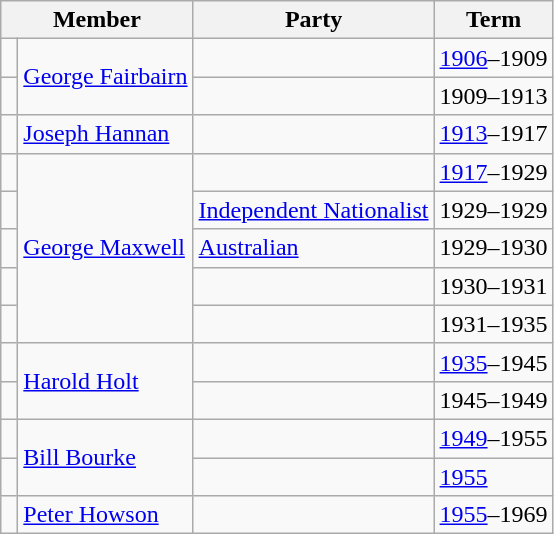<table class="wikitable">
<tr>
<th colspan="2">Member</th>
<th>Party</th>
<th>Term</th>
</tr>
<tr>
<td> </td>
<td rowspan="2"><a href='#'>George Fairbairn</a></td>
<td></td>
<td><a href='#'>1906</a>–1909</td>
</tr>
<tr>
<td> </td>
<td></td>
<td>1909–1913</td>
</tr>
<tr>
<td> </td>
<td><a href='#'>Joseph Hannan</a></td>
<td></td>
<td><a href='#'>1913</a>–1917</td>
</tr>
<tr>
<td> </td>
<td rowspan="5"><a href='#'>George Maxwell</a></td>
<td></td>
<td><a href='#'>1917</a>–1929</td>
</tr>
<tr>
<td> </td>
<td><a href='#'>Independent Nationalist</a></td>
<td>1929–1929</td>
</tr>
<tr>
<td> </td>
<td><a href='#'>Australian</a></td>
<td>1929–1930</td>
</tr>
<tr>
<td> </td>
<td></td>
<td>1930–1931</td>
</tr>
<tr>
<td> </td>
<td></td>
<td>1931–1935</td>
</tr>
<tr>
<td> </td>
<td rowspan="2"><a href='#'>Harold Holt</a></td>
<td></td>
<td><a href='#'>1935</a>–1945</td>
</tr>
<tr>
<td> </td>
<td></td>
<td>1945–1949</td>
</tr>
<tr>
<td> </td>
<td rowspan="2"><a href='#'>Bill Bourke</a></td>
<td></td>
<td><a href='#'>1949</a>–1955</td>
</tr>
<tr>
<td> </td>
<td></td>
<td><a href='#'>1955</a></td>
</tr>
<tr>
<td> </td>
<td><a href='#'>Peter Howson</a></td>
<td></td>
<td><a href='#'>1955</a>–1969</td>
</tr>
</table>
